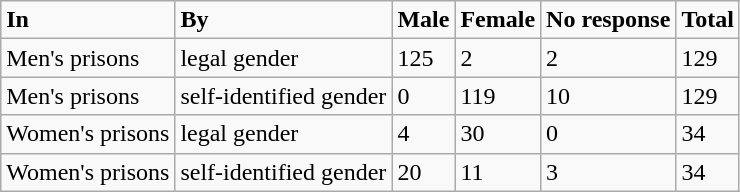<table class="wikitable">
<tr>
<td><strong>In</strong></td>
<td><strong>By</strong></td>
<td><strong>Male</strong></td>
<td><strong>Female</strong></td>
<td><strong>No response</strong></td>
<td><strong>Total</strong></td>
</tr>
<tr>
<td>Men's prisons</td>
<td>legal gender</td>
<td>125</td>
<td>2</td>
<td>2</td>
<td>129</td>
</tr>
<tr>
<td>Men's prisons</td>
<td>self-identified gender</td>
<td>0</td>
<td>119</td>
<td>10</td>
<td>129</td>
</tr>
<tr>
<td>Women's prisons</td>
<td>legal gender</td>
<td>4</td>
<td>30</td>
<td>0</td>
<td>34</td>
</tr>
<tr>
<td>Women's prisons</td>
<td>self-identified gender</td>
<td>20</td>
<td>11</td>
<td>3</td>
<td>34</td>
</tr>
</table>
